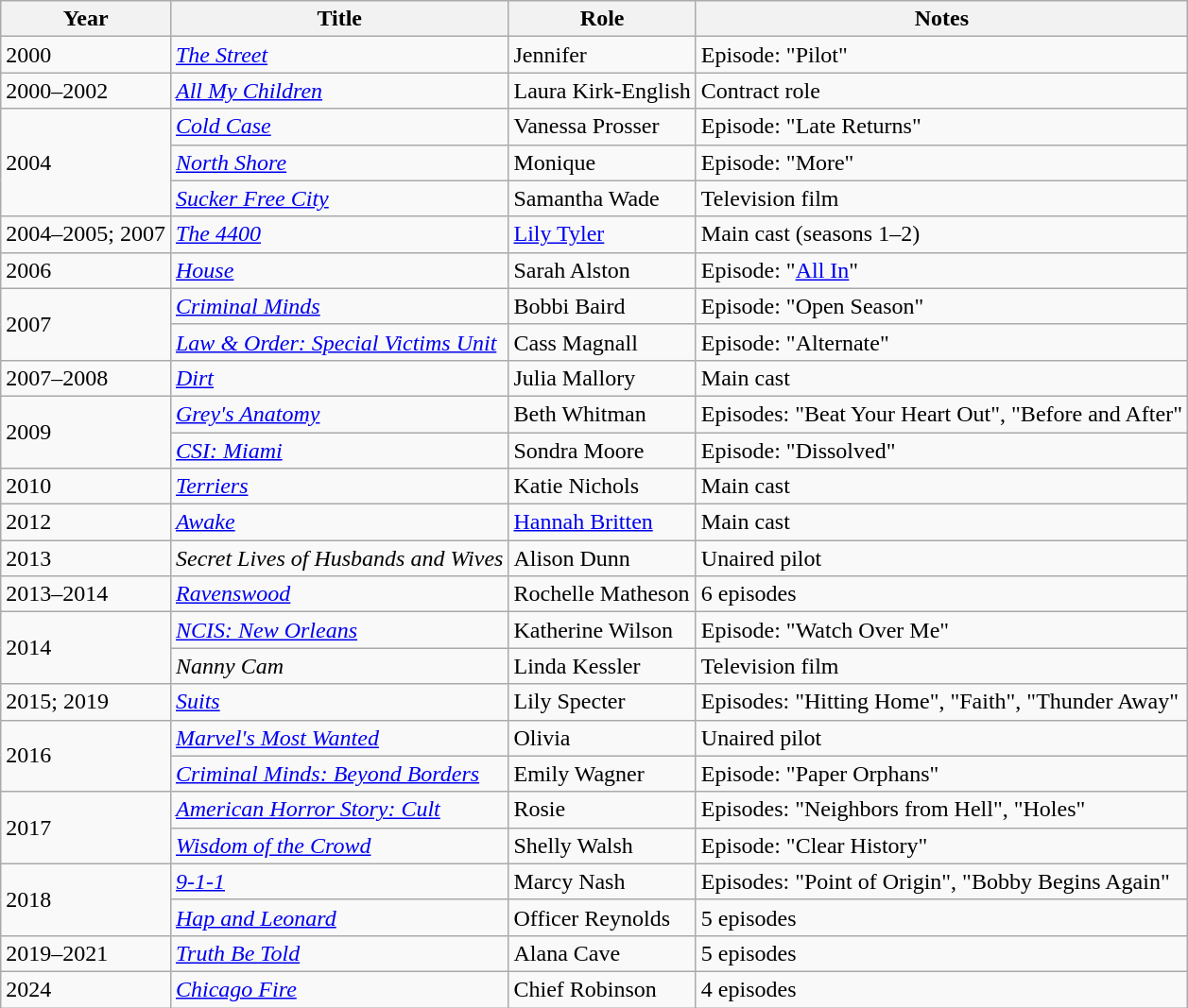<table class="wikitable sortable">
<tr>
<th>Year</th>
<th>Title</th>
<th>Role</th>
<th class="unsortable">Notes</th>
</tr>
<tr>
<td>2000</td>
<td data-sort-value="Street, The"><em><a href='#'>The Street</a></em></td>
<td>Jennifer</td>
<td>Episode: "Pilot"</td>
</tr>
<tr>
<td>2000–2002</td>
<td><em><a href='#'>All My Children</a></em></td>
<td>Laura Kirk-English</td>
<td>Contract role</td>
</tr>
<tr>
<td rowspan="3">2004</td>
<td><em><a href='#'>Cold Case</a></em></td>
<td>Vanessa Prosser</td>
<td>Episode: "Late Returns"</td>
</tr>
<tr>
<td><em><a href='#'>North Shore</a></em></td>
<td>Monique</td>
<td>Episode: "More"</td>
</tr>
<tr>
<td><em><a href='#'>Sucker Free City</a></em></td>
<td>Samantha Wade</td>
<td>Television film</td>
</tr>
<tr>
<td>2004–2005; 2007</td>
<td data-sort-value="Forty-four Hundred, The"><em><a href='#'>The 4400</a></em></td>
<td><a href='#'>Lily Tyler</a></td>
<td>Main cast (seasons 1–2)</td>
</tr>
<tr>
<td>2006</td>
<td><em><a href='#'>House</a></em></td>
<td>Sarah Alston</td>
<td>Episode: "<a href='#'>All In</a>"</td>
</tr>
<tr>
<td rowspan="2">2007</td>
<td><em><a href='#'>Criminal Minds</a></em></td>
<td>Bobbi Baird</td>
<td>Episode: "Open Season"</td>
</tr>
<tr>
<td><em><a href='#'>Law & Order: Special Victims Unit</a></em></td>
<td>Cass Magnall</td>
<td>Episode: "Alternate"</td>
</tr>
<tr>
<td>2007–2008</td>
<td><em><a href='#'>Dirt</a></em></td>
<td>Julia Mallory</td>
<td>Main cast</td>
</tr>
<tr>
<td rowspan="2">2009</td>
<td><em><a href='#'>Grey's Anatomy</a></em></td>
<td>Beth Whitman</td>
<td>Episodes: "Beat Your Heart Out", "Before and After"</td>
</tr>
<tr>
<td><em><a href='#'>CSI: Miami</a></em></td>
<td>Sondra Moore</td>
<td>Episode: "Dissolved"</td>
</tr>
<tr>
<td>2010</td>
<td><em><a href='#'>Terriers</a></em></td>
<td>Katie Nichols</td>
<td>Main cast</td>
</tr>
<tr>
<td>2012</td>
<td><em><a href='#'>Awake</a></em></td>
<td><a href='#'>Hannah Britten</a></td>
<td>Main cast</td>
</tr>
<tr>
<td>2013</td>
<td><em>Secret Lives of Husbands and Wives</em></td>
<td>Alison Dunn</td>
<td>Unaired pilot</td>
</tr>
<tr>
<td>2013–2014</td>
<td><em><a href='#'>Ravenswood</a></em></td>
<td>Rochelle Matheson</td>
<td>6 episodes</td>
</tr>
<tr>
<td rowspan="2">2014</td>
<td><em><a href='#'>NCIS: New Orleans</a></em></td>
<td>Katherine Wilson</td>
<td>Episode: "Watch Over Me"</td>
</tr>
<tr>
<td><em>Nanny Cam</em></td>
<td>Linda Kessler</td>
<td>Television film</td>
</tr>
<tr>
<td>2015; 2019</td>
<td><em><a href='#'>Suits</a></em></td>
<td>Lily Specter</td>
<td>Episodes: "Hitting Home", "Faith", "Thunder Away"</td>
</tr>
<tr>
<td rowspan="2">2016</td>
<td><em><a href='#'>Marvel's Most Wanted</a></em></td>
<td>Olivia</td>
<td>Unaired pilot</td>
</tr>
<tr>
<td><em><a href='#'>Criminal Minds: Beyond Borders</a></em></td>
<td>Emily Wagner</td>
<td>Episode: "Paper Orphans"</td>
</tr>
<tr>
<td rowspan="2">2017</td>
<td><em><a href='#'>American Horror Story: Cult</a></em></td>
<td>Rosie</td>
<td>Episodes: "Neighbors from Hell", "Holes"</td>
</tr>
<tr>
<td><em><a href='#'>Wisdom of the Crowd</a></em></td>
<td>Shelly Walsh</td>
<td>Episode: "Clear History"</td>
</tr>
<tr>
<td rowspan="2">2018</td>
<td data-sort-value="Nine-one-one"><em><a href='#'>9-1-1</a></em></td>
<td>Marcy Nash</td>
<td>Episodes: "Point of Origin", "Bobby Begins Again"</td>
</tr>
<tr>
<td><em><a href='#'>Hap and Leonard</a></em></td>
<td>Officer Reynolds</td>
<td>5 episodes</td>
</tr>
<tr>
<td>2019–2021</td>
<td><em><a href='#'>Truth Be Told</a></em></td>
<td>Alana Cave</td>
<td>5 episodes</td>
</tr>
<tr>
<td>2024</td>
<td><em><a href='#'>Chicago Fire</a></em></td>
<td>Chief Robinson</td>
<td>4 episodes</td>
</tr>
</table>
